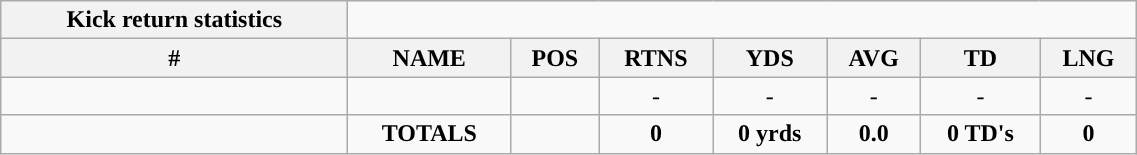<table style="width:60%; text-align:center;" class="wikitable collapsible collapsed">
<tr>
<th style="text-align:center; ">Kick return statistics</th>
</tr>
<tr>
<th>#</th>
<th>NAME</th>
<th>POS</th>
<th>RTNS</th>
<th>YDS</th>
<th>AVG</th>
<th>TD</th>
<th>LNG</th>
</tr>
<tr>
<td></td>
<td></td>
<td></td>
<td>-</td>
<td>-</td>
<td>-</td>
<td>-</td>
<td>-</td>
</tr>
<tr>
<td></td>
<td><strong>TOTALS</strong></td>
<td></td>
<td><strong>0</strong></td>
<td><strong>0 yrds</strong></td>
<td><strong>0.0</strong></td>
<td><strong>0 TD's</strong></td>
<td><strong>0</strong></td>
</tr>
</table>
